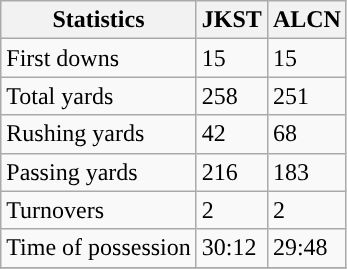<table class="wikitable">
<tr>
<th>Statistics</th>
<th>JKST</th>
<th>ALCN</th>
</tr>
<tr>
<td>First downs</td>
<td>15</td>
<td>15</td>
</tr>
<tr>
<td>Total yards</td>
<td>258</td>
<td>251</td>
</tr>
<tr>
<td>Rushing yards</td>
<td>42</td>
<td>68</td>
</tr>
<tr>
<td>Passing yards</td>
<td>216</td>
<td>183</td>
</tr>
<tr>
<td>Turnovers</td>
<td>2</td>
<td>2</td>
</tr>
<tr>
<td>Time of possession</td>
<td>30:12</td>
<td>29:48</td>
</tr>
<tr>
</tr>
</table>
